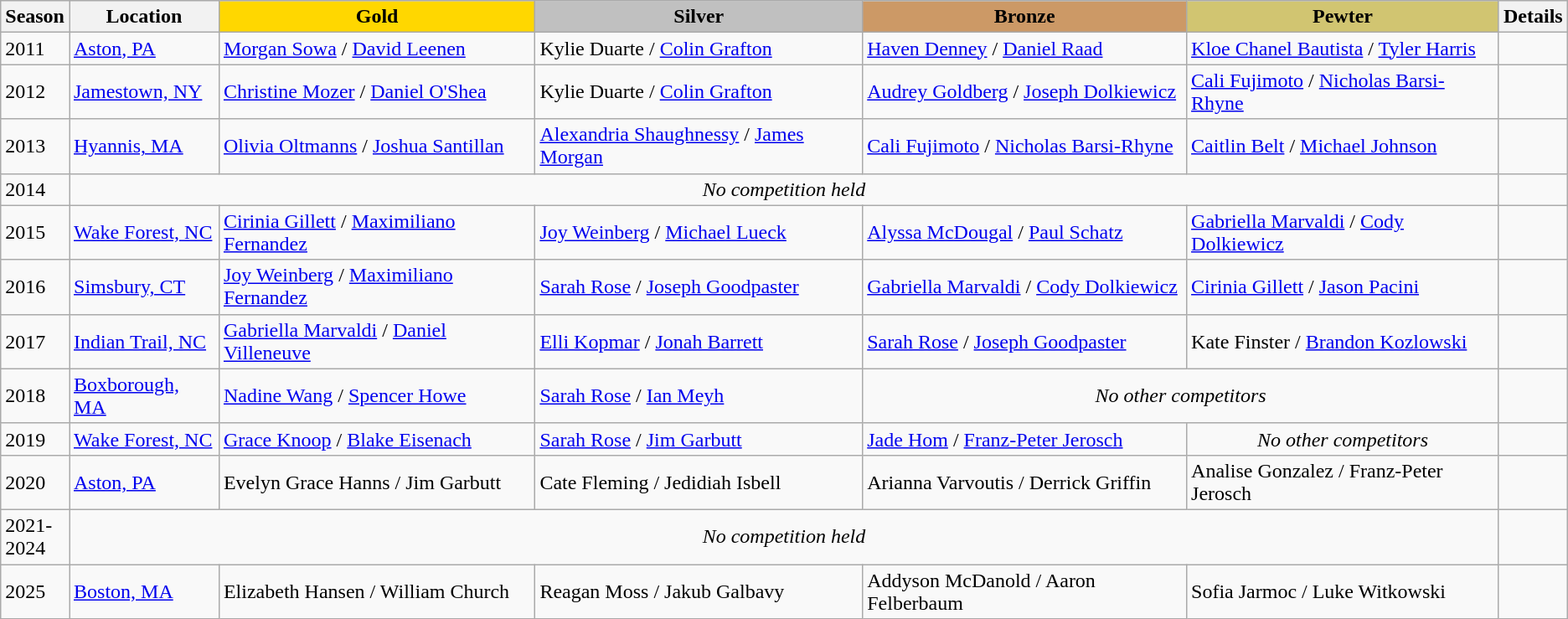<table class="wikitable">
<tr>
<th>Season</th>
<th>Location</th>
<td align=center bgcolor=gold><strong>Gold</strong></td>
<td align=center bgcolor=silver><strong>Silver</strong></td>
<td align=center bgcolor=cc9966><strong>Bronze</strong></td>
<td align=center bgcolor=d1c571><strong>Pewter</strong></td>
<th>Details</th>
</tr>
<tr>
<td>2011</td>
<td><a href='#'>Aston, PA</a></td>
<td><a href='#'>Morgan Sowa</a> / <a href='#'>David Leenen</a></td>
<td>Kylie Duarte / <a href='#'>Colin Grafton</a></td>
<td><a href='#'>Haven Denney</a> / <a href='#'>Daniel Raad</a></td>
<td><a href='#'>Kloe Chanel Bautista</a> / <a href='#'>Tyler Harris</a></td>
<td></td>
</tr>
<tr>
<td>2012</td>
<td><a href='#'>Jamestown, NY</a></td>
<td><a href='#'>Christine Mozer</a> / <a href='#'>Daniel O'Shea</a></td>
<td>Kylie Duarte / <a href='#'>Colin Grafton</a></td>
<td><a href='#'>Audrey Goldberg</a> / <a href='#'>Joseph Dolkiewicz</a></td>
<td><a href='#'>Cali Fujimoto</a> / <a href='#'>Nicholas Barsi-Rhyne</a></td>
<td></td>
</tr>
<tr>
<td>2013</td>
<td><a href='#'>Hyannis, MA</a></td>
<td><a href='#'>Olivia Oltmanns</a> / <a href='#'>Joshua Santillan</a></td>
<td><a href='#'>Alexandria Shaughnessy</a> / <a href='#'>James Morgan</a></td>
<td><a href='#'>Cali Fujimoto</a> / <a href='#'>Nicholas Barsi-Rhyne</a></td>
<td><a href='#'>Caitlin Belt</a> / <a href='#'>Michael Johnson</a></td>
<td></td>
</tr>
<tr>
<td>2014</td>
<td colspan=5 align=center><em>No competition held</em></td>
<td></td>
</tr>
<tr>
<td>2015</td>
<td><a href='#'>Wake Forest, NC</a></td>
<td><a href='#'>Cirinia Gillett</a> / <a href='#'>Maximiliano Fernandez</a></td>
<td><a href='#'>Joy Weinberg</a> / <a href='#'>Michael Lueck</a></td>
<td><a href='#'>Alyssa McDougal</a> / <a href='#'>Paul Schatz</a></td>
<td><a href='#'>Gabriella Marvaldi</a> / <a href='#'>Cody Dolkiewicz</a></td>
<td></td>
</tr>
<tr>
<td>2016</td>
<td><a href='#'>Simsbury, CT</a></td>
<td><a href='#'>Joy Weinberg</a> / <a href='#'>Maximiliano Fernandez</a></td>
<td><a href='#'>Sarah Rose</a>  / <a href='#'>Joseph Goodpaster</a></td>
<td><a href='#'>Gabriella Marvaldi</a> / <a href='#'>Cody Dolkiewicz</a></td>
<td><a href='#'>Cirinia Gillett</a> / <a href='#'>Jason Pacini</a></td>
<td></td>
</tr>
<tr>
<td>2017</td>
<td><a href='#'>Indian Trail, NC</a></td>
<td><a href='#'>Gabriella Marvaldi</a> / <a href='#'>Daniel Villeneuve</a></td>
<td><a href='#'>Elli Kopmar</a> / <a href='#'>Jonah Barrett</a></td>
<td><a href='#'>Sarah Rose</a>  / <a href='#'>Joseph Goodpaster</a></td>
<td>Kate Finster / <a href='#'>Brandon Kozlowski</a></td>
<td></td>
</tr>
<tr>
<td>2018</td>
<td><a href='#'>Boxborough, MA</a></td>
<td><a href='#'>Nadine Wang</a> / <a href='#'>Spencer Howe</a></td>
<td><a href='#'>Sarah Rose</a>  / <a href='#'>Ian Meyh</a></td>
<td colspan=2 align=center><em>No other competitors</em></td>
<td></td>
</tr>
<tr>
<td>2019</td>
<td><a href='#'>Wake Forest, NC</a></td>
<td><a href='#'>Grace Knoop</a> / <a href='#'>Blake Eisenach</a></td>
<td><a href='#'>Sarah Rose</a> / <a href='#'>Jim Garbutt</a></td>
<td><a href='#'>Jade Hom</a> / <a href='#'>Franz-Peter Jerosch</a></td>
<td align=center><em>No other competitors</em></td>
<td></td>
</tr>
<tr>
<td>2020</td>
<td><a href='#'>Aston, PA</a></td>
<td>Evelyn Grace Hanns / Jim Garbutt</td>
<td>Cate Fleming / Jedidiah Isbell</td>
<td>Arianna Varvoutis / Derrick Griffin</td>
<td>Analise Gonzalez / Franz-Peter Jerosch</td>
<td></td>
</tr>
<tr>
<td>2021-<br>2024</td>
<td colspan="5" align="center"><em>No competition held</em></td>
<td></td>
</tr>
<tr>
<td>2025</td>
<td><a href='#'>Boston, MA</a></td>
<td>Elizabeth Hansen / William Church</td>
<td>Reagan Moss / Jakub Galbavy</td>
<td>Addyson McDanold / Aaron Felberbaum</td>
<td>Sofia Jarmoc / Luke Witkowski</td>
<td></td>
</tr>
</table>
